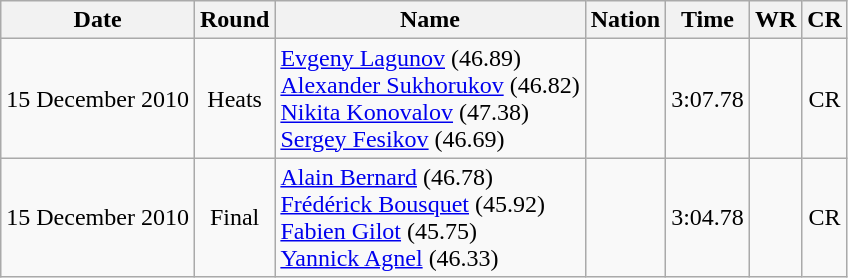<table class="wikitable" style="text-align:center">
<tr>
<th>Date</th>
<th>Round</th>
<th>Name</th>
<th>Nation</th>
<th>Time</th>
<th>WR</th>
<th>CR</th>
</tr>
<tr>
<td>15 December 2010</td>
<td>Heats</td>
<td align="left"><a href='#'>Evgeny Lagunov</a> (46.89)<br><a href='#'>Alexander Sukhorukov</a> (46.82)<br><a href='#'>Nikita Konovalov</a> (47.38)<br><a href='#'>Sergey Fesikov</a> (46.69)</td>
<td align="left"></td>
<td>3:07.78</td>
<td></td>
<td>CR</td>
</tr>
<tr>
<td>15 December 2010</td>
<td>Final</td>
<td align="left"><a href='#'>Alain Bernard</a> (46.78)<br><a href='#'>Frédérick Bousquet</a> (45.92)<br><a href='#'>Fabien Gilot</a> (45.75)<br><a href='#'>Yannick Agnel</a> (46.33)</td>
<td align="left"></td>
<td>3:04.78</td>
<td></td>
<td>CR</td>
</tr>
</table>
